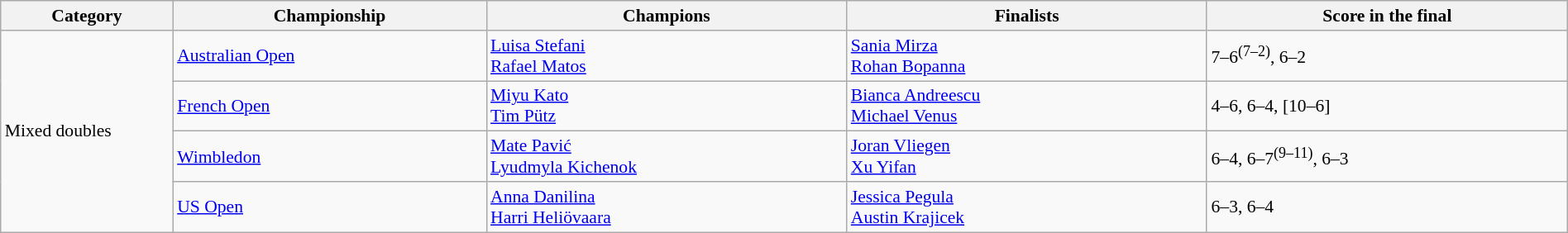<table class="wikitable" style="font-size:90%;" width="100%">
<tr>
<th style="width: 11%;">Category</th>
<th style="width: 20%;">Championship</th>
<th style="width: 23%;">Champions</th>
<th style="width: 23%;">Finalists</th>
<th style="width: 23%;">Score in the final</th>
</tr>
<tr>
<td rowspan="4">Mixed doubles</td>
<td><a href='#'>Australian Open</a></td>
<td> <a href='#'>Luisa Stefani</a><br>  <a href='#'>Rafael Matos</a></td>
<td> <a href='#'>Sania Mirza</a><br>  <a href='#'>Rohan Bopanna</a></td>
<td>7–6<sup>(7–2)</sup>, 6–2</td>
</tr>
<tr>
<td><a href='#'>French Open</a></td>
<td> <a href='#'>Miyu Kato</a><br>  <a href='#'>Tim Pütz</a></td>
<td> <a href='#'>Bianca Andreescu</a><br>  <a href='#'>Michael Venus</a></td>
<td>4–6, 6–4, [10–6]</td>
</tr>
<tr>
<td><a href='#'>Wimbledon</a></td>
<td> <a href='#'>Mate Pavić</a><br>  <a href='#'>Lyudmyla Kichenok</a></td>
<td> <a href='#'>Joran Vliegen</a><br>  <a href='#'>Xu Yifan</a></td>
<td>6–4, 6–7<sup>(9–11)</sup>, 6–3</td>
</tr>
<tr>
<td><a href='#'>US Open</a></td>
<td> <a href='#'>Anna Danilina</a><br> <a href='#'>Harri Heliövaara</a></td>
<td> <a href='#'>Jessica Pegula</a><br> <a href='#'>Austin Krajicek</a></td>
<td>6–3, 6–4</td>
</tr>
</table>
